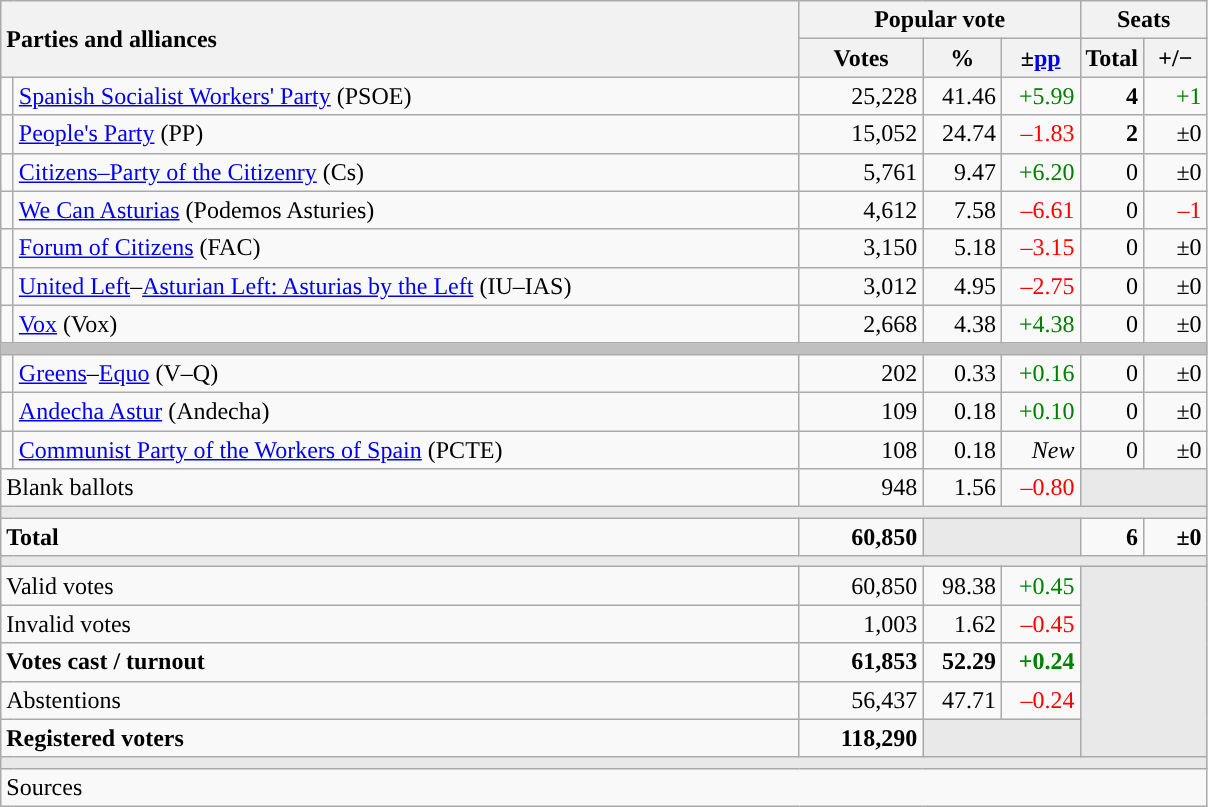<table class="wikitable" style="text-align:right;">
<tr>
<th style="text-align:left;" rowspan="2" colspan="2" width="525">Parties and alliances</th>
<th colspan="3">Popular vote</th>
<th colspan="2">Seats</th>
</tr>
<tr>
<th width="75">Votes</th>
<th width="45">%</th>
<th width="45">±<a href='#'>pp</a></th>
<th width="35">Total</th>
<th width="35">+/−</th>
</tr>
<tr>
<td width="1" style="color:inherit;background:"></td>
<td align="left"><a href='#'>Spanish Socialist Workers' Party</a> (PSOE)</td>
<td>25,228</td>
<td>41.46</td>
<td style="color:green;">+5.99</td>
<td><strong>4</strong></td>
<td style="color:green;">+1</td>
</tr>
<tr>
<td style="color:inherit;background:"></td>
<td align="left"><a href='#'>People's Party</a> (PP)</td>
<td>15,052</td>
<td>24.74</td>
<td style="color:red;">–1.83</td>
<td><strong>2</strong></td>
<td>±0</td>
</tr>
<tr>
<td style="color:inherit;background:"></td>
<td align="left"><a href='#'>Citizens–Party of the Citizenry</a> (Cs)</td>
<td>5,761</td>
<td>9.47</td>
<td style="color:green;">+6.20</td>
<td>0</td>
<td>±0</td>
</tr>
<tr>
<td style="color:inherit;background:"></td>
<td align="left"><a href='#'>We Can Asturias</a> (Podemos Asturies)</td>
<td>4,612</td>
<td>7.58</td>
<td style="color:red;">–6.61</td>
<td>0</td>
<td style="color:red;">–1</td>
</tr>
<tr>
<td style="color:inherit;background:"></td>
<td align="left"><a href='#'>Forum of Citizens</a> (FAC)</td>
<td>3,150</td>
<td>5.18</td>
<td style="color:red;">–3.15</td>
<td>0</td>
<td>±0</td>
</tr>
<tr>
<td style="color:inherit;background:"></td>
<td align="left"><a href='#'>United Left</a>–<a href='#'>Asturian Left: Asturias by the Left</a> (IU–IAS)</td>
<td>3,012</td>
<td>4.95</td>
<td style="color:red;">–2.75</td>
<td>0</td>
<td>±0</td>
</tr>
<tr>
<td style="color:inherit;background:"></td>
<td align="left"><a href='#'>Vox</a> (Vox)</td>
<td>2,668</td>
<td>4.38</td>
<td style="color:green;">+4.38</td>
<td>0</td>
<td>±0</td>
</tr>
<tr>
<td colspan="7" bgcolor="#C0C0C0"></td>
</tr>
<tr>
<td style="color:inherit;background:"></td>
<td align="left"><a href='#'>Greens</a>–<a href='#'>Equo</a> (V–Q)</td>
<td>202</td>
<td>0.33</td>
<td style="color:green;">+0.16</td>
<td>0</td>
<td>±0</td>
</tr>
<tr>
<td style="color:inherit;background:"></td>
<td align="left"><a href='#'>Andecha Astur</a> (Andecha)</td>
<td>109</td>
<td>0.18</td>
<td style="color:green;">+0.10</td>
<td>0</td>
<td>±0</td>
</tr>
<tr>
<td style="color:inherit;background:"></td>
<td align="left"><a href='#'>Communist Party of the Workers of Spain</a> (PCTE)</td>
<td>108</td>
<td>0.18</td>
<td><em>New</em></td>
<td>0</td>
<td>±0</td>
</tr>
<tr>
<td align="left" colspan="2">Blank ballots</td>
<td>948</td>
<td>1.56</td>
<td style="color:red;">–0.80</td>
<td bgcolor="#E9E9E9" colspan="2"></td>
</tr>
<tr>
<td colspan="7" bgcolor="#E9E9E9"></td>
</tr>
<tr style="font-weight:bold;">
<td align="left" colspan="2">Total</td>
<td>60,850</td>
<td bgcolor="#E9E9E9" colspan="2"></td>
<td>6</td>
<td>±0</td>
</tr>
<tr>
<td colspan="7" bgcolor="#E9E9E9"></td>
</tr>
<tr>
<td align="left" colspan="2">Valid votes</td>
<td>60,850</td>
<td>98.38</td>
<td style="color:green;">+0.45</td>
<td bgcolor="#E9E9E9" colspan="2" rowspan="5"></td>
</tr>
<tr>
<td align="left" colspan="2">Invalid votes</td>
<td>1,003</td>
<td>1.62</td>
<td style="color:red;">–0.45</td>
</tr>
<tr style="font-weight:bold;">
<td align="left" colspan="2">Votes cast / turnout</td>
<td>61,853</td>
<td>52.29</td>
<td style="color:green;">+0.24</td>
</tr>
<tr>
<td align="left" colspan="2">Abstentions</td>
<td>56,437</td>
<td>47.71</td>
<td style="color:red;">–0.24</td>
</tr>
<tr style="font-weight:bold;">
<td align="left" colspan="2">Registered voters</td>
<td>118,290</td>
<td bgcolor="#E9E9E9" colspan="2"></td>
</tr>
<tr>
<td colspan="7" bgcolor="#E9E9E9"></td>
</tr>
<tr>
<td align="left" colspan="7">Sources</td>
</tr>
</table>
